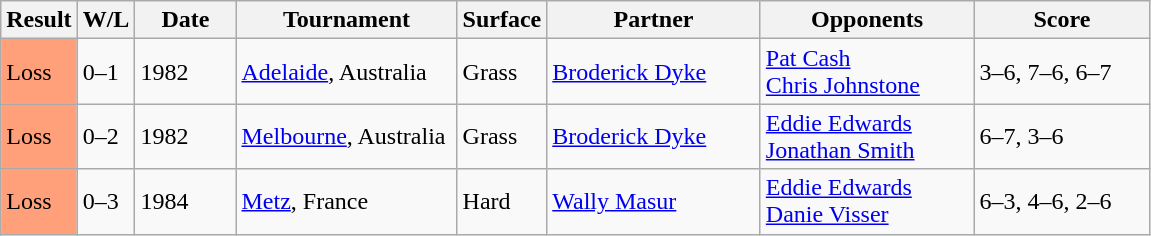<table class="sortable wikitable">
<tr>
<th style="width:40px">Result</th>
<th style="width:30px" class="unsortable">W/L</th>
<th style="width:60px">Date</th>
<th style="width:140px">Tournament</th>
<th style="width:50px">Surface</th>
<th style="width:135px">Partner</th>
<th style="width:135px">Opponents</th>
<th style="width:110px" class="unsortable">Score</th>
</tr>
<tr>
<td style="background:#ffa07a;">Loss</td>
<td>0–1</td>
<td>1982</td>
<td><a href='#'>Adelaide</a>, Australia</td>
<td>Grass</td>
<td> <a href='#'>Broderick Dyke</a></td>
<td> <a href='#'>Pat Cash</a> <br>  <a href='#'>Chris Johnstone</a></td>
<td>3–6, 7–6, 6–7</td>
</tr>
<tr>
<td style="background:#ffa07a;">Loss</td>
<td>0–2</td>
<td>1982</td>
<td><a href='#'>Melbourne</a>, Australia</td>
<td>Grass</td>
<td> <a href='#'>Broderick Dyke</a></td>
<td> <a href='#'>Eddie Edwards</a> <br>  <a href='#'>Jonathan Smith</a></td>
<td>6–7, 3–6</td>
</tr>
<tr>
<td style="background:#ffa07a;">Loss</td>
<td>0–3</td>
<td>1984</td>
<td><a href='#'>Metz</a>, France</td>
<td>Hard</td>
<td> <a href='#'>Wally Masur</a></td>
<td> <a href='#'>Eddie Edwards</a> <br>  <a href='#'>Danie Visser</a></td>
<td>6–3, 4–6, 2–6</td>
</tr>
</table>
